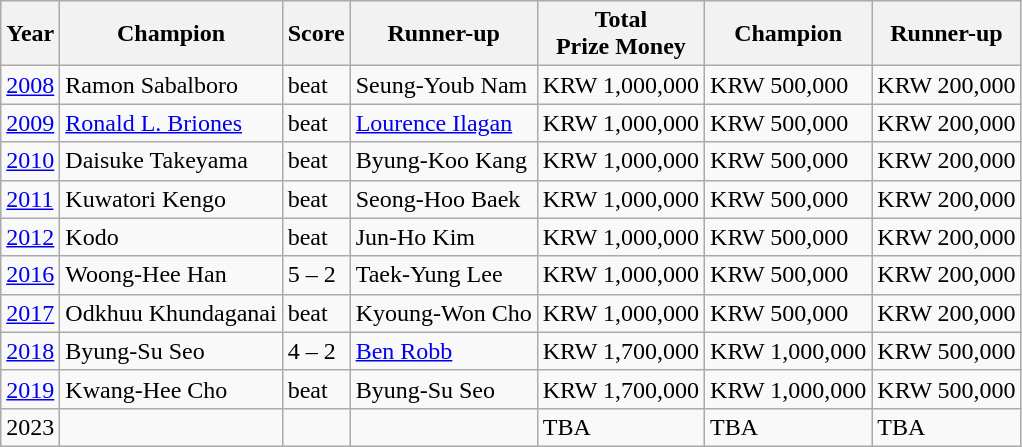<table class="wikitable">
<tr>
<th>Year</th>
<th>Champion</th>
<th>Score</th>
<th>Runner-up</th>
<th>Total<br>Prize Money</th>
<th>Champion</th>
<th>Runner-up</th>
</tr>
<tr>
<td><a href='#'>2008</a></td>
<td> Ramon Sabalboro</td>
<td>beat</td>
<td> Seung-Youb Nam</td>
<td>KRW 1,000,000</td>
<td>KRW 500,000</td>
<td>KRW 200,000</td>
</tr>
<tr>
<td><a href='#'>2009</a></td>
<td> <a href='#'>Ronald L. Briones</a></td>
<td>beat</td>
<td> <a href='#'>Lourence Ilagan</a></td>
<td>KRW 1,000,000</td>
<td>KRW 500,000</td>
<td>KRW 200,000</td>
</tr>
<tr>
<td><a href='#'>2010</a></td>
<td> Daisuke Takeyama</td>
<td>beat</td>
<td> Byung-Koo Kang</td>
<td>KRW 1,000,000</td>
<td>KRW 500,000</td>
<td>KRW 200,000</td>
</tr>
<tr>
<td><a href='#'>2011</a></td>
<td> Kuwatori Kengo</td>
<td>beat</td>
<td> Seong-Hoo Baek</td>
<td>KRW 1,000,000</td>
<td>KRW 500,000</td>
<td>KRW 200,000</td>
</tr>
<tr>
<td><a href='#'>2012</a></td>
<td> Kodo</td>
<td>beat</td>
<td> Jun-Ho Kim</td>
<td>KRW 1,000,000</td>
<td>KRW 500,000</td>
<td>KRW 200,000</td>
</tr>
<tr>
<td><a href='#'>2016</a></td>
<td> Woong-Hee Han</td>
<td>5 – 2</td>
<td> Taek-Yung Lee</td>
<td>KRW 1,000,000</td>
<td>KRW 500,000</td>
<td>KRW 200,000</td>
</tr>
<tr>
<td><a href='#'>2017</a></td>
<td> Odkhuu Khundaganai</td>
<td>beat</td>
<td> Kyoung-Won Cho</td>
<td>KRW 1,000,000</td>
<td>KRW 500,000</td>
<td>KRW 200,000</td>
</tr>
<tr>
<td><a href='#'>2018</a></td>
<td> Byung-Su Seo</td>
<td>4 – 2</td>
<td> <a href='#'>Ben Robb</a></td>
<td>KRW 1,700,000</td>
<td>KRW 1,000,000</td>
<td>KRW 500,000</td>
</tr>
<tr>
<td><a href='#'>2019</a></td>
<td> Kwang-Hee Cho</td>
<td>beat</td>
<td> Byung-Su Seo</td>
<td>KRW 1,700,000</td>
<td>KRW 1,000,000</td>
<td>KRW 500,000</td>
</tr>
<tr>
<td>2023</td>
<td></td>
<td></td>
<td></td>
<td>TBA</td>
<td>TBA</td>
<td>TBA</td>
</tr>
</table>
